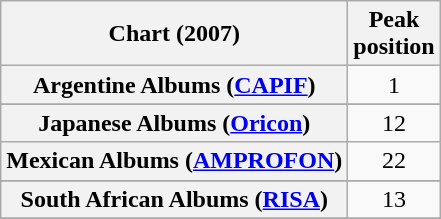<table class="wikitable sortable plainrowheaders">
<tr>
<th scope="col">Chart (2007)</th>
<th scope="col">Peak<br>position</th>
</tr>
<tr>
<th scope="row">Argentine Albums (<a href='#'>CAPIF</a>)</th>
<td style="text-align:center;">1</td>
</tr>
<tr>
</tr>
<tr>
</tr>
<tr>
</tr>
<tr>
</tr>
<tr>
</tr>
<tr>
<th scope="row">Japanese Albums (<a href='#'>Oricon</a>)</th>
<td style="text-align:center;">12</td>
</tr>
<tr>
<th scope="row">Mexican Albums (<a href='#'>AMPROFON</a>)</th>
<td style="text-align:center;">22</td>
</tr>
<tr>
</tr>
<tr>
</tr>
<tr>
<th scope="row">South African Albums (<a href='#'>RISA</a>)</th>
<td style="text-align:center;">13</td>
</tr>
<tr>
</tr>
<tr>
</tr>
<tr>
</tr>
<tr>
</tr>
</table>
